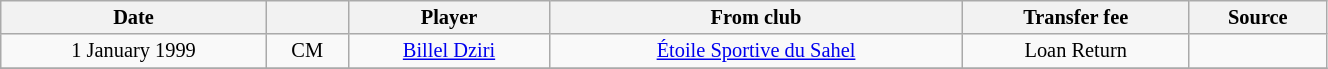<table class="wikitable sortable" style="width:70%; text-align:center; font-size:85%; text-align:centre;">
<tr>
<th>Date</th>
<th></th>
<th>Player</th>
<th>From club</th>
<th>Transfer fee</th>
<th>Source</th>
</tr>
<tr>
<td>1 January 1999</td>
<td>CM</td>
<td> <a href='#'>Billel Dziri</a></td>
<td> <a href='#'>Étoile Sportive du Sahel</a></td>
<td>Loan Return</td>
<td></td>
</tr>
<tr>
</tr>
</table>
